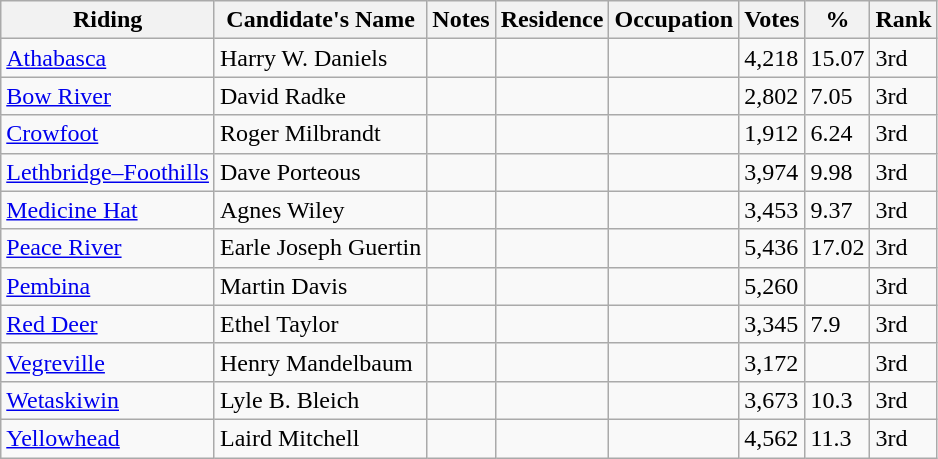<table class="wikitable sortable">
<tr>
<th>Riding<br></th>
<th>Candidate's Name</th>
<th>Notes</th>
<th>Residence</th>
<th>Occupation</th>
<th>Votes</th>
<th>%</th>
<th>Rank</th>
</tr>
<tr>
<td><a href='#'>Athabasca</a></td>
<td>Harry W. Daniels</td>
<td></td>
<td></td>
<td></td>
<td>4,218</td>
<td>15.07</td>
<td>3rd</td>
</tr>
<tr>
<td><a href='#'>Bow River</a></td>
<td>David Radke</td>
<td></td>
<td></td>
<td></td>
<td>2,802</td>
<td>7.05</td>
<td>3rd</td>
</tr>
<tr>
<td><a href='#'>Crowfoot</a></td>
<td>Roger Milbrandt</td>
<td></td>
<td></td>
<td></td>
<td>1,912</td>
<td>6.24</td>
<td>3rd</td>
</tr>
<tr>
<td><a href='#'>Lethbridge–Foothills</a></td>
<td>Dave Porteous</td>
<td></td>
<td></td>
<td></td>
<td>3,974</td>
<td>9.98</td>
<td>3rd</td>
</tr>
<tr>
<td><a href='#'>Medicine Hat</a></td>
<td>Agnes Wiley</td>
<td></td>
<td></td>
<td></td>
<td>3,453</td>
<td>9.37</td>
<td>3rd</td>
</tr>
<tr>
<td><a href='#'>Peace River</a></td>
<td>Earle Joseph Guertin</td>
<td></td>
<td></td>
<td></td>
<td>5,436</td>
<td>17.02</td>
<td>3rd</td>
</tr>
<tr>
<td><a href='#'>Pembina</a></td>
<td>Martin Davis</td>
<td></td>
<td></td>
<td></td>
<td>5,260</td>
<td></td>
<td>3rd</td>
</tr>
<tr>
<td><a href='#'>Red Deer</a></td>
<td>Ethel Taylor</td>
<td></td>
<td></td>
<td></td>
<td>3,345</td>
<td>7.9</td>
<td>3rd</td>
</tr>
<tr>
<td><a href='#'>Vegreville</a></td>
<td>Henry Mandelbaum</td>
<td></td>
<td></td>
<td></td>
<td>3,172</td>
<td></td>
<td>3rd</td>
</tr>
<tr>
<td><a href='#'>Wetaskiwin</a></td>
<td>Lyle B. Bleich</td>
<td></td>
<td></td>
<td></td>
<td>3,673</td>
<td>10.3</td>
<td>3rd</td>
</tr>
<tr>
<td><a href='#'>Yellowhead</a></td>
<td>Laird Mitchell</td>
<td></td>
<td></td>
<td></td>
<td>4,562</td>
<td>11.3</td>
<td>3rd</td>
</tr>
</table>
